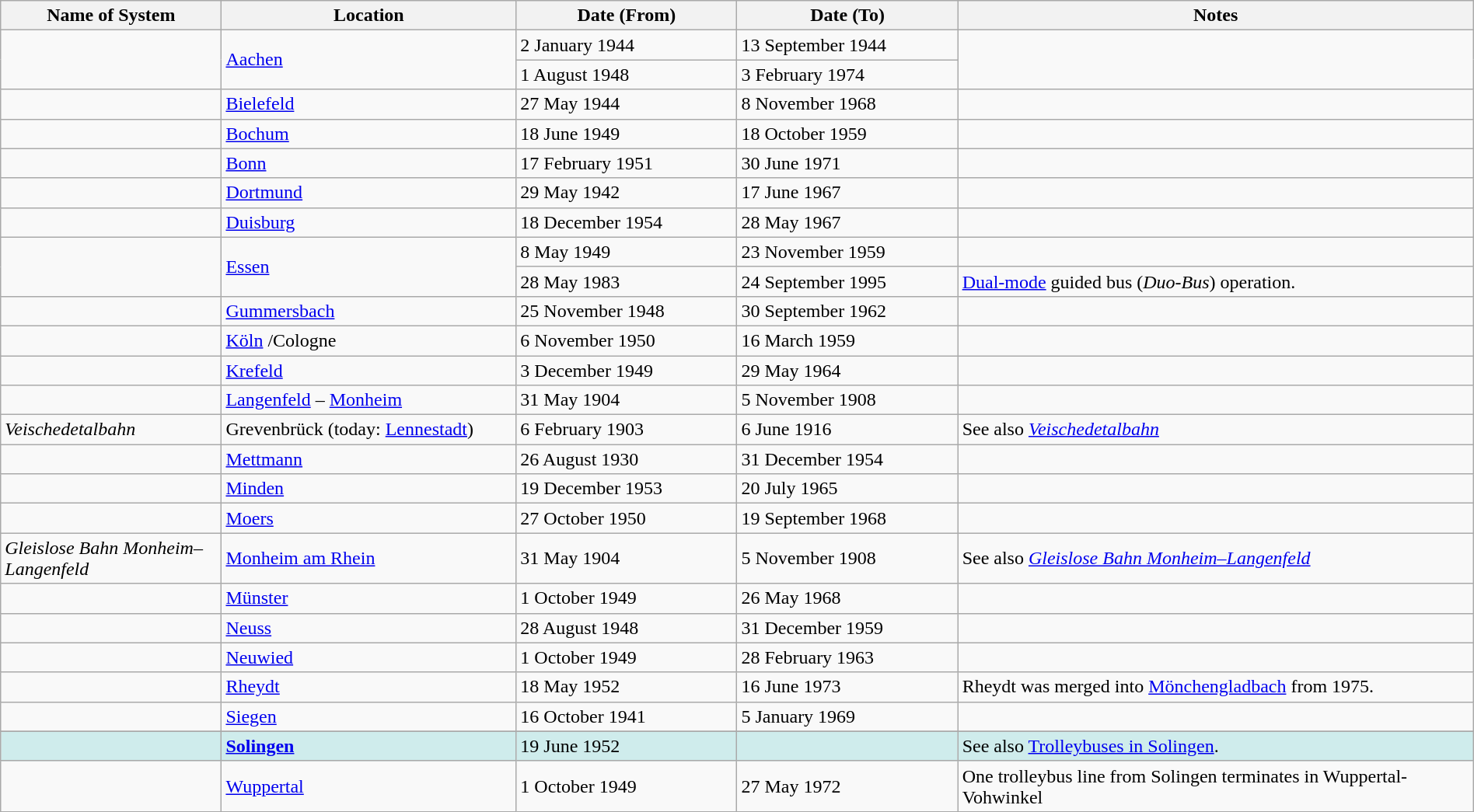<table class="wikitable" style="width:100%;">
<tr>
<th style="width:15%;">Name of System</th>
<th style="width:20%;">Location</th>
<th style="width:15%;">Date (From)</th>
<th style="width:15%;">Date (To)</th>
<th style="width:35%;">Notes</th>
</tr>
<tr>
<td rowspan=2> </td>
<td rowspan=2><a href='#'>Aachen</a></td>
<td>2 January 1944</td>
<td>13 September 1944</td>
<td rowspan=2> </td>
</tr>
<tr>
<td>1 August 1948</td>
<td>3 February 1974</td>
</tr>
<tr>
<td> </td>
<td><a href='#'>Bielefeld</a></td>
<td>27 May 1944</td>
<td>8 November 1968</td>
<td> </td>
</tr>
<tr>
<td> </td>
<td><a href='#'>Bochum</a></td>
<td>18 June 1949</td>
<td>18 October 1959</td>
<td> </td>
</tr>
<tr>
<td> </td>
<td><a href='#'>Bonn</a></td>
<td>17 February 1951</td>
<td>30 June 1971</td>
<td> </td>
</tr>
<tr>
<td> </td>
<td><a href='#'>Dortmund</a></td>
<td>29 May 1942</td>
<td>17 June 1967</td>
<td> </td>
</tr>
<tr>
<td> </td>
<td><a href='#'>Duisburg</a></td>
<td>18 December 1954</td>
<td>28 May 1967</td>
<td> </td>
</tr>
<tr>
<td rowspan=2> </td>
<td rowspan=2><a href='#'>Essen</a></td>
<td>8 May 1949</td>
<td>23 November 1959</td>
<td> </td>
</tr>
<tr>
<td>28 May 1983</td>
<td>24 September 1995</td>
<td><a href='#'>Dual-mode</a> guided bus (<em>Duo-Bus</em>) operation.</td>
</tr>
<tr>
<td> </td>
<td><a href='#'>Gummersbach</a></td>
<td>25 November 1948</td>
<td>30 September 1962</td>
<td> </td>
</tr>
<tr>
<td> </td>
<td><a href='#'>Köln</a> /Cologne</td>
<td>6 November 1950</td>
<td>16 March 1959</td>
<td> </td>
</tr>
<tr>
<td> </td>
<td><a href='#'>Krefeld</a></td>
<td>3 December 1949</td>
<td>29 May 1964</td>
<td> </td>
</tr>
<tr>
<td> </td>
<td><a href='#'>Langenfeld</a> – <a href='#'>Monheim</a></td>
<td>31 May 1904</td>
<td>5 November 1908</td>
<td> </td>
</tr>
<tr>
<td><em>Veischedetalbahn</em></td>
<td>Grevenbrück (today: <a href='#'>Lennestadt</a>)</td>
<td>6 February 1903</td>
<td>6 June 1916</td>
<td>See also <em><a href='#'>Veischedetalbahn</a></em> </td>
</tr>
<tr>
<td> </td>
<td><a href='#'>Mettmann</a></td>
<td>26 August 1930</td>
<td>31 December 1954</td>
<td> </td>
</tr>
<tr>
<td> </td>
<td><a href='#'>Minden</a></td>
<td>19 December 1953</td>
<td>20 July 1965</td>
<td> </td>
</tr>
<tr>
<td> </td>
<td><a href='#'>Moers</a></td>
<td>27 October 1950</td>
<td>19 September 1968</td>
<td> </td>
</tr>
<tr>
<td><em>Gleislose Bahn Monheim–Langenfeld</em></td>
<td><a href='#'>Monheim am Rhein</a></td>
<td>31 May 1904</td>
<td>5 November 1908</td>
<td>See also <em><a href='#'>Gleislose Bahn Monheim–Langenfeld</a></em> </td>
</tr>
<tr>
<td> </td>
<td><a href='#'>Münster</a></td>
<td>1 October 1949</td>
<td>26 May 1968</td>
<td> </td>
</tr>
<tr>
<td> </td>
<td><a href='#'>Neuss</a></td>
<td>28 August 1948</td>
<td>31 December 1959</td>
<td> </td>
</tr>
<tr>
<td> </td>
<td><a href='#'>Neuwied</a></td>
<td>1 October 1949</td>
<td>28 February 1963</td>
<td> </td>
</tr>
<tr>
<td> </td>
<td><a href='#'>Rheydt</a></td>
<td>18 May 1952</td>
<td>16 June 1973</td>
<td>Rheydt was merged into <a href='#'>Mönchengladbach</a> from 1975.</td>
</tr>
<tr>
<td> </td>
<td><a href='#'>Siegen</a></td>
<td>16 October 1941</td>
<td>5 January 1969</td>
<td> </td>
</tr>
<tr>
</tr>
<tr style="background:#CFECEC">
<td> </td>
<td><strong><a href='#'>Solingen</a></strong></td>
<td>19 June 1952</td>
<td> </td>
<td>See also <a href='#'>Trolleybuses in Solingen</a>.</td>
</tr>
<tr>
<td> </td>
<td><a href='#'>Wuppertal</a></td>
<td>1 October 1949</td>
<td>27 May 1972</td>
<td>One trolleybus line from Solingen terminates in Wuppertal-Vohwinkel</td>
</tr>
</table>
